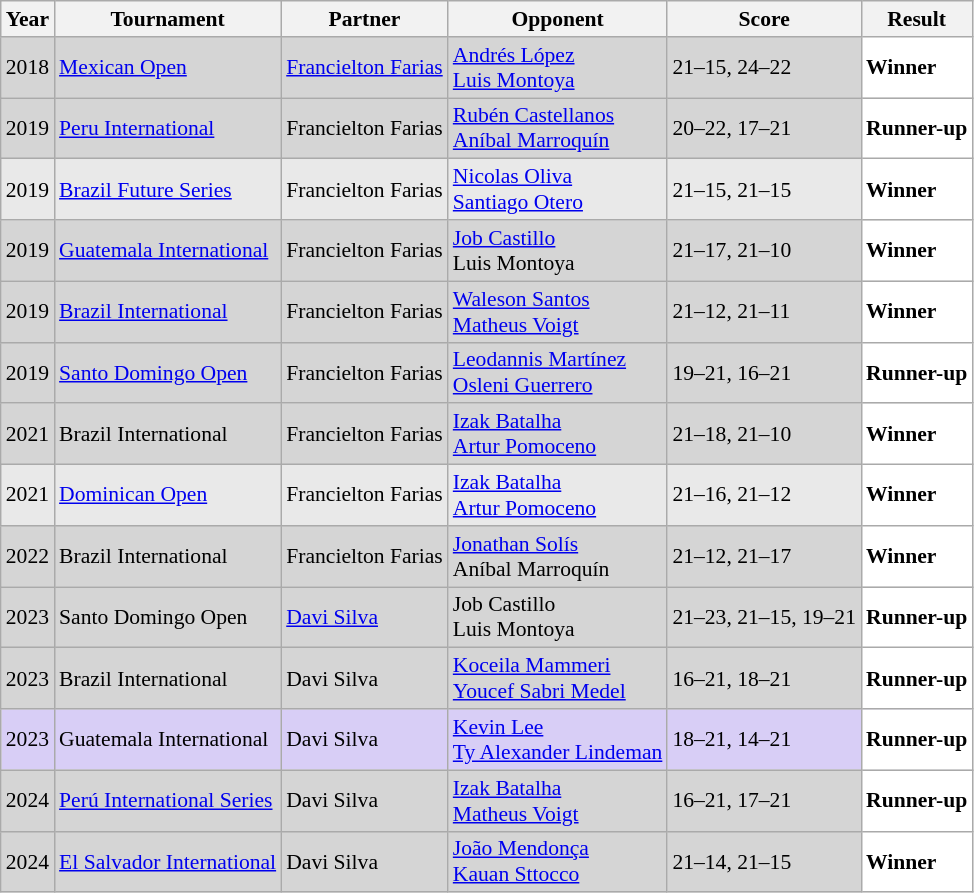<table class="sortable wikitable" style="font-size: 90%;">
<tr>
<th>Year</th>
<th>Tournament</th>
<th>Partner</th>
<th>Opponent</th>
<th>Score</th>
<th>Result</th>
</tr>
<tr style="background:#D5D5D5">
<td align="center">2018</td>
<td align="left"><a href='#'>Mexican Open</a></td>
<td align="left"> <a href='#'>Francielton Farias</a></td>
<td align="left"> <a href='#'>Andrés López</a><br> <a href='#'>Luis Montoya</a></td>
<td align="left">21–15, 24–22</td>
<td style="text-align:left; background:white"> <strong>Winner</strong></td>
</tr>
<tr style="background:#D5D5D5">
<td align="center">2019</td>
<td align="left"><a href='#'>Peru International</a></td>
<td align="left"> Francielton Farias</td>
<td align="left"> <a href='#'>Rubén Castellanos</a><br> <a href='#'>Aníbal Marroquín</a></td>
<td align="left">20–22, 17–21</td>
<td style="text-align:left; background:white"> <strong>Runner-up</strong></td>
</tr>
<tr style="background:#E9E9E9">
<td align="center">2019</td>
<td align="left"><a href='#'>Brazil Future Series</a></td>
<td align="left"> Francielton Farias</td>
<td align="left"> <a href='#'>Nicolas Oliva</a><br> <a href='#'>Santiago Otero</a></td>
<td align="left">21–15, 21–15</td>
<td style="text-align:left; background:white"> <strong>Winner</strong></td>
</tr>
<tr style="background:#D5D5D5">
<td align="center">2019</td>
<td align="left"><a href='#'>Guatemala International</a></td>
<td align="left"> Francielton Farias</td>
<td align="left"> <a href='#'>Job Castillo</a><br> Luis Montoya</td>
<td align="left">21–17, 21–10</td>
<td style="text-align:left; background:white"> <strong>Winner</strong></td>
</tr>
<tr style="background:#D5D5D5">
<td align="center">2019</td>
<td align="left"><a href='#'>Brazil International</a></td>
<td align="left"> Francielton Farias</td>
<td align="left"> <a href='#'>Waleson Santos</a><br> <a href='#'>Matheus Voigt</a></td>
<td align="left">21–12, 21–11</td>
<td style="text-align:left; background:white"> <strong>Winner</strong></td>
</tr>
<tr style="background:#D5D5D5">
<td align="center">2019</td>
<td align="left"><a href='#'>Santo Domingo Open</a></td>
<td align="left"> Francielton Farias</td>
<td align="left"> <a href='#'>Leodannis Martínez</a><br> <a href='#'>Osleni Guerrero</a></td>
<td align="left">19–21, 16–21</td>
<td style="text-align:left; background:white"> <strong>Runner-up</strong></td>
</tr>
<tr style="background:#D5D5D5">
<td align="center">2021</td>
<td align="left">Brazil International</td>
<td align="left"> Francielton Farias</td>
<td align="left"> <a href='#'>Izak Batalha</a><br> <a href='#'>Artur Pomoceno</a></td>
<td align="left">21–18, 21–10</td>
<td style="text-align:left; background:white"> <strong>Winner</strong></td>
</tr>
<tr style="background:#E9E9E9">
<td align="center">2021</td>
<td align="left"><a href='#'>Dominican Open</a></td>
<td align="left"> Francielton Farias</td>
<td align="left"> <a href='#'>Izak Batalha</a><br> <a href='#'>Artur Pomoceno</a></td>
<td align="left">21–16, 21–12</td>
<td style="text-align:left; background:white"> <strong>Winner</strong></td>
</tr>
<tr bgcolor="#D5D5D5">
<td align="center">2022</td>
<td align="left">Brazil International</td>
<td align="left"> Francielton Farias</td>
<td align="left"> <a href='#'>Jonathan Solís</a><br> Aníbal Marroquín</td>
<td align="left">21–12, 21–17</td>
<td style="text-align:left; background:white"> <strong>Winner</strong></td>
</tr>
<tr style="background:#D5D5D5">
<td align="center">2023</td>
<td align="left">Santo Domingo Open</td>
<td align="left"> <a href='#'>Davi Silva</a></td>
<td align="left"> Job Castillo<br> Luis Montoya</td>
<td align="left">21–23, 21–15, 19–21</td>
<td style="text-align:left; background:white"> <strong>Runner-up</strong></td>
</tr>
<tr style="background:#D5D5D5">
<td align="center">2023</td>
<td align="left">Brazil International</td>
<td align="left"> Davi Silva</td>
<td align="left"> <a href='#'>Koceila Mammeri</a><br> <a href='#'>Youcef Sabri Medel</a></td>
<td align="left">16–21, 18–21</td>
<td style="text-align:left; background:white"> <strong>Runner-up</strong></td>
</tr>
<tr style="background:#D8CEF6">
<td align="center">2023</td>
<td align="left">Guatemala International</td>
<td align="left"> Davi Silva</td>
<td align="left"> <a href='#'>Kevin Lee</a><br> <a href='#'>Ty Alexander Lindeman</a></td>
<td align="left">18–21, 14–21</td>
<td style="text-align:left; background:white"> <strong>Runner-up</strong></td>
</tr>
<tr style="background:#D5D5D5">
<td align="center">2024</td>
<td align="left"><a href='#'>Perú International Series</a></td>
<td align="left"> Davi Silva</td>
<td align="left"> <a href='#'>Izak Batalha</a><br> <a href='#'>Matheus Voigt</a></td>
<td align="left">16–21, 17–21</td>
<td style="text-align:left; background:white"> <strong>Runner-up</strong></td>
</tr>
<tr style="background:#D5D5D5">
<td align="center">2024</td>
<td align="left"><a href='#'>El Salvador International</a></td>
<td align="left"> Davi Silva</td>
<td align="left"> <a href='#'>João Mendonça</a><br> <a href='#'>Kauan Sttocco</a></td>
<td align="left">21–14, 21–15</td>
<td style="text-align:left; background:white"> <strong>Winner</strong></td>
</tr>
</table>
